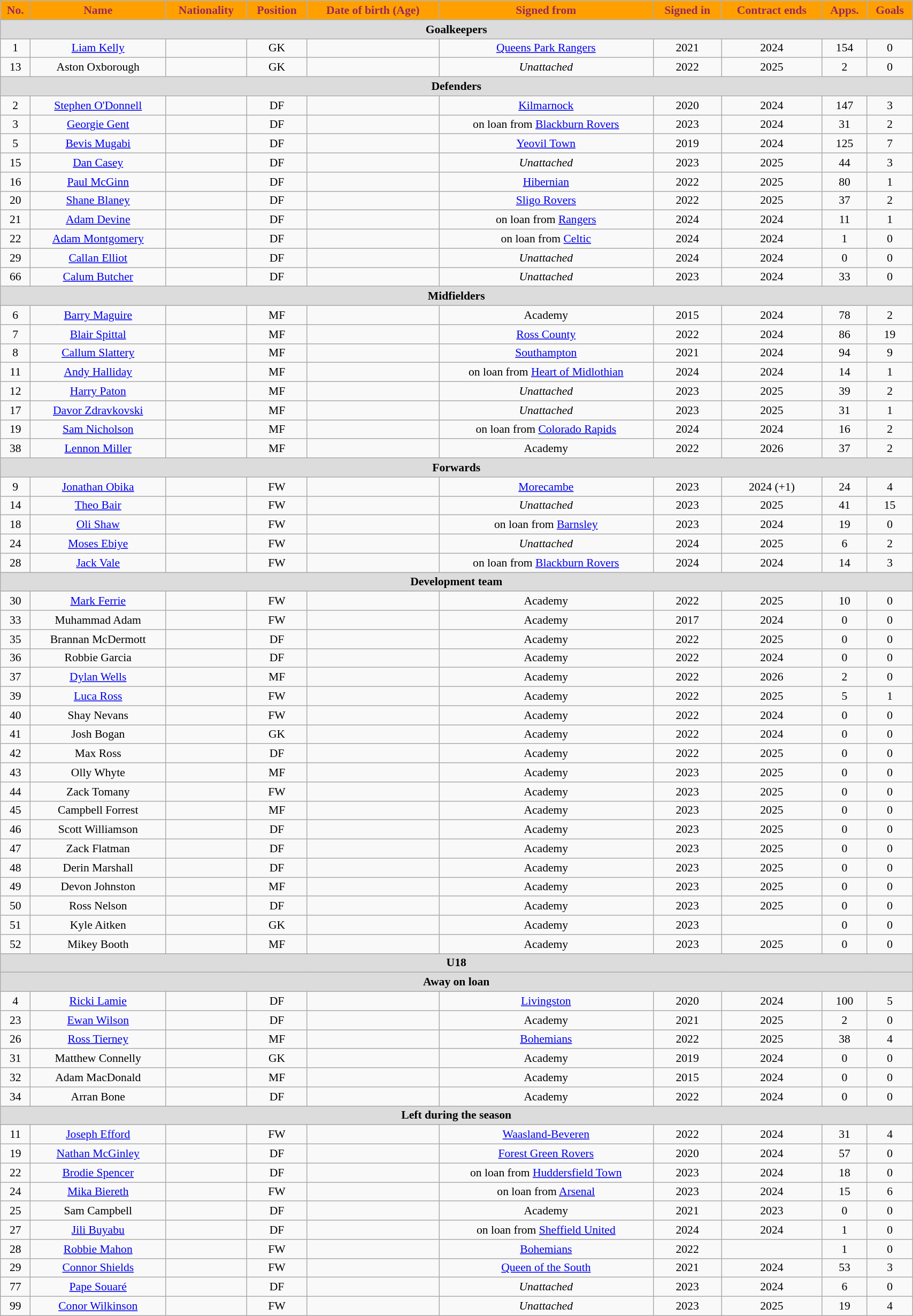<table class="wikitable"  style="text-align:center; font-size:90%; width:90%;">
<tr>
<th style="background:#ffa000; color:#98285c; text-align:center;">No.</th>
<th style="background:#ffa000; color:#98285c; text-align:center;">Name</th>
<th style="background:#ffa000; color:#98285c; text-align:center;">Nationality</th>
<th style="background:#ffa000; color:#98285c; text-align:center;">Position</th>
<th style="background:#ffa000; color:#98285c; text-align:center;">Date of birth (Age)</th>
<th style="background:#ffa000; color:#98285c; text-align:center;">Signed from</th>
<th style="background:#ffa000; color:#98285c; text-align:center;">Signed in</th>
<th style="background:#ffa000; color:#98285c; text-align:center;">Contract ends</th>
<th style="background:#ffa000; color:#98285c; text-align:center;">Apps.</th>
<th style="background:#ffa000; color:#98285c; text-align:center;">Goals</th>
</tr>
<tr>
<th colspan="11"  style="background:#dcdcdc; text-align:center;">Goalkeepers</th>
</tr>
<tr>
<td>1</td>
<td><a href='#'>Liam Kelly</a></td>
<td></td>
<td>GK</td>
<td></td>
<td><a href='#'>Queens Park Rangers</a></td>
<td>2021</td>
<td>2024</td>
<td>154</td>
<td>0</td>
</tr>
<tr>
<td>13</td>
<td>Aston Oxborough</td>
<td></td>
<td>GK</td>
<td></td>
<td><em>Unattached</em></td>
<td>2022</td>
<td>2025</td>
<td>2</td>
<td>0</td>
</tr>
<tr>
<th colspan="11"  style="background:#dcdcdc; text-align:center;">Defenders</th>
</tr>
<tr>
<td>2</td>
<td><a href='#'>Stephen O'Donnell</a></td>
<td></td>
<td>DF</td>
<td></td>
<td><a href='#'>Kilmarnock</a></td>
<td>2020</td>
<td>2024</td>
<td>147</td>
<td>3</td>
</tr>
<tr>
<td>3</td>
<td><a href='#'>Georgie Gent</a></td>
<td></td>
<td>DF</td>
<td></td>
<td>on loan from <a href='#'>Blackburn Rovers</a></td>
<td>2023</td>
<td>2024</td>
<td>31</td>
<td>2</td>
</tr>
<tr>
<td>5</td>
<td><a href='#'>Bevis Mugabi</a></td>
<td></td>
<td>DF</td>
<td></td>
<td><a href='#'>Yeovil Town</a></td>
<td>2019</td>
<td>2024</td>
<td>125</td>
<td>7</td>
</tr>
<tr>
<td>15</td>
<td><a href='#'>Dan Casey</a></td>
<td></td>
<td>DF</td>
<td></td>
<td><em>Unattached</em></td>
<td>2023</td>
<td>2025</td>
<td>44</td>
<td>3</td>
</tr>
<tr>
<td>16</td>
<td><a href='#'>Paul McGinn</a></td>
<td></td>
<td>DF</td>
<td></td>
<td><a href='#'>Hibernian</a></td>
<td>2022</td>
<td>2025</td>
<td>80</td>
<td>1</td>
</tr>
<tr>
<td>20</td>
<td><a href='#'>Shane Blaney</a></td>
<td></td>
<td>DF</td>
<td></td>
<td><a href='#'>Sligo Rovers</a></td>
<td>2022</td>
<td>2025</td>
<td>37</td>
<td>2</td>
</tr>
<tr>
<td>21</td>
<td><a href='#'>Adam Devine</a></td>
<td></td>
<td>DF</td>
<td></td>
<td>on loan from <a href='#'>Rangers</a></td>
<td>2024</td>
<td>2024</td>
<td>11</td>
<td>1</td>
</tr>
<tr>
<td>22</td>
<td><a href='#'>Adam Montgomery</a></td>
<td></td>
<td>DF</td>
<td></td>
<td>on loan from <a href='#'>Celtic</a></td>
<td>2024</td>
<td>2024</td>
<td>1</td>
<td>0</td>
</tr>
<tr>
<td>29</td>
<td><a href='#'>Callan Elliot</a></td>
<td></td>
<td>DF</td>
<td></td>
<td><em>Unattached</em></td>
<td>2024</td>
<td>2024</td>
<td>0</td>
<td>0</td>
</tr>
<tr>
<td>66</td>
<td><a href='#'>Calum Butcher</a></td>
<td></td>
<td>DF</td>
<td></td>
<td><em>Unattached</em></td>
<td>2023</td>
<td>2024</td>
<td>33</td>
<td>0</td>
</tr>
<tr>
<th colspan="11"  style="background:#dcdcdc; text-align:center;">Midfielders</th>
</tr>
<tr>
<td>6</td>
<td><a href='#'>Barry Maguire</a></td>
<td></td>
<td>MF</td>
<td></td>
<td>Academy</td>
<td>2015</td>
<td>2024</td>
<td>78</td>
<td>2</td>
</tr>
<tr>
<td>7</td>
<td><a href='#'>Blair Spittal</a></td>
<td></td>
<td>MF</td>
<td></td>
<td><a href='#'>Ross County</a></td>
<td>2022</td>
<td>2024</td>
<td>86</td>
<td>19</td>
</tr>
<tr>
<td>8</td>
<td><a href='#'>Callum Slattery</a></td>
<td></td>
<td>MF</td>
<td></td>
<td><a href='#'>Southampton</a></td>
<td>2021</td>
<td>2024</td>
<td>94</td>
<td>9</td>
</tr>
<tr>
<td>11</td>
<td><a href='#'>Andy Halliday</a></td>
<td></td>
<td>MF</td>
<td></td>
<td>on loan from <a href='#'>Heart of Midlothian</a></td>
<td>2024</td>
<td>2024</td>
<td>14</td>
<td>1</td>
</tr>
<tr>
<td>12</td>
<td><a href='#'>Harry Paton</a></td>
<td></td>
<td>MF</td>
<td></td>
<td><em>Unattached</em></td>
<td>2023</td>
<td>2025</td>
<td>39</td>
<td>2</td>
</tr>
<tr>
<td>17</td>
<td><a href='#'>Davor Zdravkovski</a></td>
<td></td>
<td>MF</td>
<td></td>
<td><em>Unattached</em></td>
<td>2023</td>
<td>2025</td>
<td>31</td>
<td>1</td>
</tr>
<tr>
<td>19</td>
<td><a href='#'>Sam Nicholson</a></td>
<td></td>
<td>MF</td>
<td></td>
<td>on loan from <a href='#'>Colorado Rapids</a></td>
<td>2024</td>
<td>2024</td>
<td>16</td>
<td>2</td>
</tr>
<tr>
<td>38</td>
<td><a href='#'>Lennon Miller</a></td>
<td></td>
<td>MF</td>
<td></td>
<td>Academy</td>
<td>2022</td>
<td>2026</td>
<td>37</td>
<td>2</td>
</tr>
<tr>
<th colspan="11"  style="background:#dcdcdc; text-align:center;">Forwards</th>
</tr>
<tr>
<td>9</td>
<td><a href='#'>Jonathan Obika</a></td>
<td></td>
<td>FW</td>
<td></td>
<td><a href='#'>Morecambe</a></td>
<td>2023</td>
<td>2024 (+1)</td>
<td>24</td>
<td>4</td>
</tr>
<tr>
<td>14</td>
<td><a href='#'>Theo Bair</a></td>
<td></td>
<td>FW</td>
<td></td>
<td><em>Unattached</em></td>
<td>2023</td>
<td>2025</td>
<td>41</td>
<td>15</td>
</tr>
<tr>
<td>18</td>
<td><a href='#'>Oli Shaw</a></td>
<td></td>
<td>FW</td>
<td></td>
<td>on loan from <a href='#'>Barnsley</a></td>
<td>2023</td>
<td>2024</td>
<td>19</td>
<td>0</td>
</tr>
<tr>
<td>24</td>
<td><a href='#'>Moses Ebiye</a></td>
<td></td>
<td>FW</td>
<td></td>
<td><em>Unattached</em></td>
<td>2024</td>
<td>2025</td>
<td>6</td>
<td>2</td>
</tr>
<tr>
<td>28</td>
<td><a href='#'>Jack Vale</a></td>
<td></td>
<td>FW</td>
<td></td>
<td>on loan from <a href='#'>Blackburn Rovers</a></td>
<td>2024</td>
<td>2024</td>
<td>14</td>
<td>3</td>
</tr>
<tr>
<th colspan="11"  style="background:#dcdcdc; text-align:center;">Development team</th>
</tr>
<tr>
<td>30</td>
<td><a href='#'>Mark Ferrie</a></td>
<td></td>
<td>FW</td>
<td></td>
<td>Academy</td>
<td>2022</td>
<td>2025</td>
<td>10</td>
<td>0</td>
</tr>
<tr>
<td>33</td>
<td>Muhammad Adam</td>
<td></td>
<td>FW</td>
<td></td>
<td>Academy</td>
<td>2017</td>
<td>2024</td>
<td>0</td>
<td>0</td>
</tr>
<tr>
<td>35</td>
<td>Brannan McDermott</td>
<td></td>
<td>DF</td>
<td></td>
<td>Academy</td>
<td>2022</td>
<td>2025</td>
<td>0</td>
<td>0</td>
</tr>
<tr>
<td>36</td>
<td>Robbie Garcia</td>
<td></td>
<td>DF</td>
<td></td>
<td>Academy</td>
<td>2022</td>
<td>2024</td>
<td>0</td>
<td>0</td>
</tr>
<tr>
<td>37</td>
<td><a href='#'>Dylan Wells</a></td>
<td></td>
<td>MF</td>
<td></td>
<td>Academy</td>
<td>2022</td>
<td>2026</td>
<td>2</td>
<td>0</td>
</tr>
<tr>
<td>39</td>
<td><a href='#'>Luca Ross</a></td>
<td></td>
<td>FW</td>
<td></td>
<td>Academy</td>
<td>2022</td>
<td>2025</td>
<td>5</td>
<td>1</td>
</tr>
<tr>
<td>40</td>
<td>Shay Nevans</td>
<td></td>
<td>FW</td>
<td></td>
<td>Academy</td>
<td>2022</td>
<td>2024</td>
<td>0</td>
<td>0</td>
</tr>
<tr>
<td>41</td>
<td>Josh Bogan</td>
<td></td>
<td>GK</td>
<td></td>
<td>Academy</td>
<td>2022</td>
<td>2024</td>
<td>0</td>
<td>0</td>
</tr>
<tr>
<td>42</td>
<td>Max Ross</td>
<td></td>
<td>DF</td>
<td></td>
<td>Academy</td>
<td>2022</td>
<td>2025</td>
<td>0</td>
<td>0</td>
</tr>
<tr>
<td>43</td>
<td>Olly Whyte</td>
<td></td>
<td>MF</td>
<td></td>
<td>Academy</td>
<td>2023</td>
<td>2025</td>
<td>0</td>
<td>0</td>
</tr>
<tr>
<td>44</td>
<td>Zack Tomany</td>
<td></td>
<td>FW</td>
<td></td>
<td>Academy</td>
<td>2023</td>
<td>2025</td>
<td>0</td>
<td>0</td>
</tr>
<tr>
<td>45</td>
<td>Campbell Forrest</td>
<td></td>
<td>MF</td>
<td></td>
<td>Academy</td>
<td>2023</td>
<td>2025</td>
<td>0</td>
<td>0</td>
</tr>
<tr>
<td>46</td>
<td>Scott Williamson</td>
<td></td>
<td>DF</td>
<td></td>
<td>Academy</td>
<td>2023</td>
<td>2025</td>
<td>0</td>
<td>0</td>
</tr>
<tr>
<td>47</td>
<td>Zack Flatman</td>
<td></td>
<td>DF</td>
<td></td>
<td>Academy</td>
<td>2023</td>
<td>2025</td>
<td>0</td>
<td>0</td>
</tr>
<tr>
<td>48</td>
<td>Derin Marshall</td>
<td></td>
<td>DF</td>
<td></td>
<td>Academy</td>
<td>2023</td>
<td>2025</td>
<td>0</td>
<td>0</td>
</tr>
<tr>
<td>49</td>
<td>Devon Johnston</td>
<td></td>
<td>MF</td>
<td></td>
<td>Academy</td>
<td>2023</td>
<td>2025</td>
<td>0</td>
<td>0</td>
</tr>
<tr>
<td>50</td>
<td>Ross Nelson</td>
<td></td>
<td>DF</td>
<td></td>
<td>Academy</td>
<td>2023</td>
<td>2025</td>
<td>0</td>
<td>0</td>
</tr>
<tr>
<td>51</td>
<td>Kyle Aitken</td>
<td></td>
<td>GK</td>
<td></td>
<td>Academy</td>
<td>2023</td>
<td></td>
<td>0</td>
<td>0</td>
</tr>
<tr>
<td>52</td>
<td>Mikey Booth</td>
<td></td>
<td>MF</td>
<td></td>
<td>Academy</td>
<td>2023</td>
<td>2025</td>
<td>0</td>
<td>0</td>
</tr>
<tr>
<th colspan="11"  style="background:#dcdcdc; text-align:center;">U18</th>
</tr>
<tr>
<th colspan="11"  style="background:#dcdcdc; text-align:center;">Away on loan</th>
</tr>
<tr>
<td>4</td>
<td><a href='#'>Ricki Lamie</a></td>
<td></td>
<td>DF</td>
<td></td>
<td><a href='#'>Livingston</a></td>
<td>2020</td>
<td>2024</td>
<td>100</td>
<td>5</td>
</tr>
<tr>
<td>23</td>
<td><a href='#'>Ewan Wilson</a></td>
<td></td>
<td>DF</td>
<td></td>
<td>Academy</td>
<td>2021</td>
<td>2025</td>
<td>2</td>
<td>0</td>
</tr>
<tr>
<td>26</td>
<td><a href='#'>Ross Tierney</a></td>
<td></td>
<td>MF</td>
<td></td>
<td><a href='#'>Bohemians</a></td>
<td>2022</td>
<td>2025</td>
<td>38</td>
<td>4</td>
</tr>
<tr>
<td>31</td>
<td>Matthew Connelly</td>
<td></td>
<td>GK</td>
<td></td>
<td>Academy</td>
<td>2019</td>
<td>2024</td>
<td>0</td>
<td>0</td>
</tr>
<tr>
<td>32</td>
<td>Adam MacDonald</td>
<td></td>
<td>MF</td>
<td></td>
<td>Academy</td>
<td>2015</td>
<td>2024</td>
<td>0</td>
<td>0</td>
</tr>
<tr>
<td>34</td>
<td>Arran Bone</td>
<td></td>
<td>DF</td>
<td></td>
<td>Academy</td>
<td>2022</td>
<td>2024</td>
<td>0</td>
<td>0</td>
</tr>
<tr>
<th colspan="11"  style="background:#dcdcdc; text-align:center;">Left during the season</th>
</tr>
<tr>
<td>11</td>
<td><a href='#'>Joseph Efford</a></td>
<td></td>
<td>FW</td>
<td></td>
<td><a href='#'>Waasland-Beveren</a></td>
<td>2022</td>
<td>2024</td>
<td>31</td>
<td>4</td>
</tr>
<tr>
<td>19</td>
<td><a href='#'>Nathan McGinley</a></td>
<td></td>
<td>DF</td>
<td></td>
<td><a href='#'>Forest Green Rovers</a></td>
<td>2020</td>
<td>2024</td>
<td>57</td>
<td>0</td>
</tr>
<tr>
<td>22</td>
<td><a href='#'>Brodie Spencer</a></td>
<td></td>
<td>DF</td>
<td></td>
<td>on loan from <a href='#'>Huddersfield Town</a></td>
<td>2023</td>
<td>2024</td>
<td>18</td>
<td>0</td>
</tr>
<tr>
<td>24</td>
<td><a href='#'>Mika Biereth</a></td>
<td></td>
<td>FW</td>
<td></td>
<td>on loan from <a href='#'>Arsenal</a></td>
<td>2023</td>
<td>2024</td>
<td>15</td>
<td>6</td>
</tr>
<tr>
<td>25</td>
<td>Sam Campbell</td>
<td></td>
<td>DF</td>
<td></td>
<td>Academy</td>
<td>2021</td>
<td>2023</td>
<td>0</td>
<td>0</td>
</tr>
<tr>
<td>27</td>
<td><a href='#'>Jili Buyabu</a></td>
<td></td>
<td>DF</td>
<td></td>
<td>on loan from <a href='#'>Sheffield United</a></td>
<td>2024</td>
<td>2024</td>
<td>1</td>
<td>0</td>
</tr>
<tr>
<td>28</td>
<td><a href='#'>Robbie Mahon</a></td>
<td></td>
<td>FW</td>
<td></td>
<td><a href='#'>Bohemians</a></td>
<td>2022</td>
<td></td>
<td>1</td>
<td>0</td>
</tr>
<tr>
<td>29</td>
<td><a href='#'>Connor Shields</a></td>
<td></td>
<td>FW</td>
<td></td>
<td><a href='#'>Queen of the South</a></td>
<td>2021</td>
<td>2024</td>
<td>53</td>
<td>3</td>
</tr>
<tr>
<td>77</td>
<td><a href='#'>Pape Souaré</a></td>
<td></td>
<td>DF</td>
<td></td>
<td><em>Unattached</em></td>
<td>2023</td>
<td>2024</td>
<td>6</td>
<td>0</td>
</tr>
<tr>
<td>99</td>
<td><a href='#'>Conor Wilkinson</a></td>
<td></td>
<td>FW</td>
<td></td>
<td><em>Unattached</em></td>
<td>2023</td>
<td>2025</td>
<td>19</td>
<td>4</td>
</tr>
</table>
